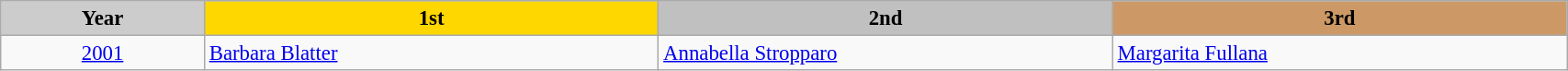<table class="wikitable sortable" width=90% bgcolor="#f7f8ff" cellpadding="3" cellspacing="0" border="1" style="font-size: 95%; border: gray solid 1px; border-collapse: collapse">
<tr bgcolor="#CCCCCC">
<td align="center"><strong>Year</strong></td>
<td width=29% align="center" bgcolor="gold"><strong>1st</strong></td>
<td width=29% align="center" bgcolor="silver"><strong>2nd</strong></td>
<td width=29% align="center" bgcolor="#CC9966"><strong>3rd</strong></td>
</tr>
<tr>
<td align="center"><a href='#'>2001</a></td>
<td> <a href='#'>Barbara Blatter</a></td>
<td> <a href='#'>Annabella Stropparo</a></td>
<td> <a href='#'>Margarita Fullana</a></td>
</tr>
</table>
